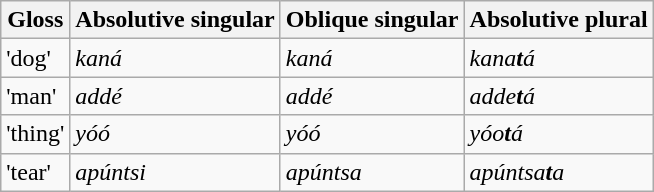<table class="wikitable">
<tr>
<th>Gloss</th>
<th>Absolutive singular</th>
<th>Oblique singular</th>
<th>Absolutive plural</th>
</tr>
<tr>
<td>'dog'</td>
<td><em>kaná</em></td>
<td><em>kaná</em></td>
<td><em>kana<strong>t</strong>á</em></td>
</tr>
<tr>
<td>'man'</td>
<td><em>addé</em></td>
<td><em>addé</em></td>
<td><em>adde<strong>t</strong>á</em></td>
</tr>
<tr>
<td>'thing'</td>
<td><em>yóó</em></td>
<td><em>yóó</em></td>
<td><em>yóo<strong>t</strong>á</em></td>
</tr>
<tr>
<td>'tear'</td>
<td><em>apúntsi</em></td>
<td><em>apúntsa</em></td>
<td><em>apúntsa<strong>t</strong>a</em></td>
</tr>
</table>
